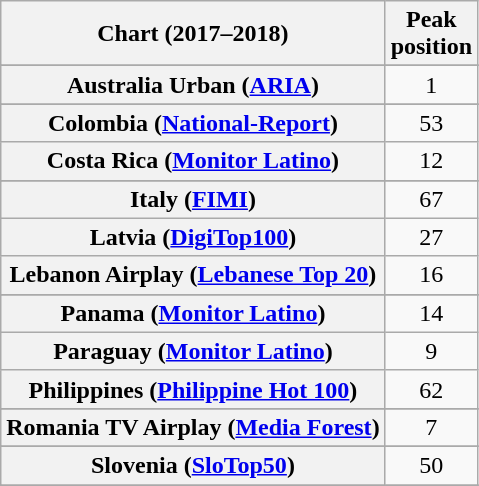<table class="wikitable sortable plainrowheaders" style="text-align:center">
<tr>
<th scope="col">Chart (2017–2018)</th>
<th scope="col">Peak<br> position</th>
</tr>
<tr>
</tr>
<tr>
<th scope="row">Australia Urban (<a href='#'>ARIA</a>)</th>
<td>1</td>
</tr>
<tr>
</tr>
<tr>
</tr>
<tr>
</tr>
<tr>
</tr>
<tr>
<th scope="row">Colombia (<a href='#'>National-Report</a>)</th>
<td>53</td>
</tr>
<tr>
<th scope="row">Costa Rica (<a href='#'>Monitor Latino</a>)</th>
<td>12</td>
</tr>
<tr>
</tr>
<tr>
</tr>
<tr>
</tr>
<tr>
</tr>
<tr>
</tr>
<tr>
</tr>
<tr>
</tr>
<tr>
</tr>
<tr>
</tr>
<tr>
<th scope="row">Italy (<a href='#'>FIMI</a>)</th>
<td>67</td>
</tr>
<tr>
<th scope="row">Latvia (<a href='#'>DigiTop100</a>)</th>
<td>27</td>
</tr>
<tr>
<th scope="row">Lebanon Airplay (<a href='#'>Lebanese Top 20</a>)</th>
<td>16</td>
</tr>
<tr>
</tr>
<tr>
</tr>
<tr>
</tr>
<tr>
</tr>
<tr>
<th scope="row">Panama (<a href='#'>Monitor Latino</a>)</th>
<td>14</td>
</tr>
<tr>
<th scope="row">Paraguay (<a href='#'>Monitor Latino</a>)</th>
<td>9</td>
</tr>
<tr>
<th scope="row">Philippines (<a href='#'>Philippine Hot 100</a>)</th>
<td>62</td>
</tr>
<tr>
</tr>
<tr>
<th scope="row">Romania TV Airplay (<a href='#'>Media Forest</a>)</th>
<td>7</td>
</tr>
<tr>
</tr>
<tr>
</tr>
<tr>
</tr>
<tr>
<th scope="row">Slovenia (<a href='#'>SloTop50</a>)</th>
<td>50</td>
</tr>
<tr>
</tr>
<tr>
</tr>
<tr>
</tr>
<tr>
</tr>
<tr>
</tr>
<tr>
</tr>
<tr>
</tr>
<tr>
</tr>
<tr>
</tr>
<tr>
</tr>
</table>
